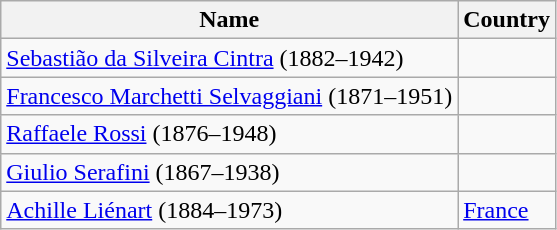<table class="wikitable sortable">
<tr>
<th>Name</th>
<th>Country</th>
</tr>
<tr>
<td><a href='#'>Sebastião da Silveira Cintra</a> (1882–1942)</td>
<td></td>
</tr>
<tr>
<td><a href='#'>Francesco Marchetti Selvaggiani</a> (1871–1951)</td>
<td></td>
</tr>
<tr>
<td><a href='#'>Raffaele Rossi</a> (1876–1948)</td>
<td></td>
</tr>
<tr>
<td><a href='#'>Giulio Serafini</a> (1867–1938)</td>
<td></td>
</tr>
<tr>
<td><a href='#'>Achille Liénart</a> (1884–1973)</td>
<td> <a href='#'>France</a></td>
</tr>
</table>
